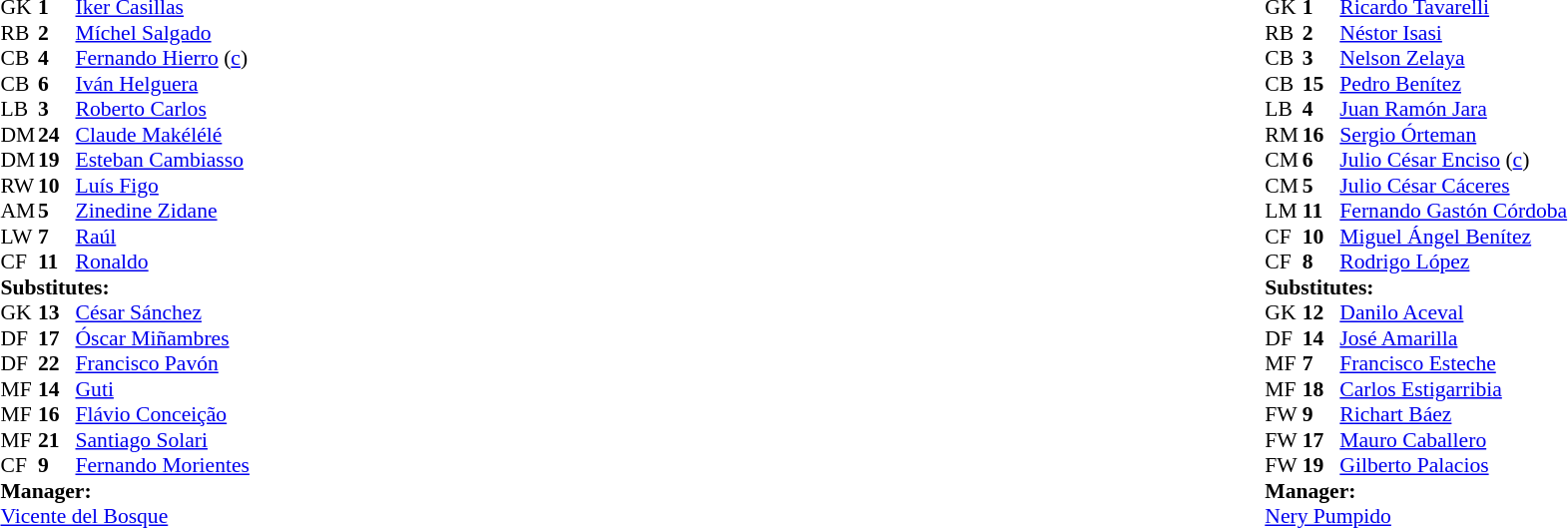<table width=100%>
<tr>
<td valign="top" width="50%"><br><table style="font-size:90%" cellspacing="0" cellpadding="0">
<tr>
<th width=25></th>
<th width=25></th>
</tr>
<tr>
<td>GK</td>
<td><strong>1</strong></td>
<td> <a href='#'>Iker Casillas</a></td>
</tr>
<tr>
<td>RB</td>
<td><strong>2</strong></td>
<td> <a href='#'>Míchel Salgado</a></td>
</tr>
<tr>
<td>CB</td>
<td><strong>4</strong></td>
<td> <a href='#'>Fernando Hierro</a> (<a href='#'>c</a>)</td>
</tr>
<tr>
<td>CB</td>
<td><strong>6</strong></td>
<td> <a href='#'>Iván Helguera</a></td>
</tr>
<tr>
<td>LB</td>
<td><strong>3</strong></td>
<td> <a href='#'>Roberto Carlos</a></td>
<td></td>
</tr>
<tr>
<td>DM</td>
<td><strong>24</strong></td>
<td> <a href='#'>Claude Makélélé</a></td>
</tr>
<tr>
<td>DM</td>
<td><strong>19</strong></td>
<td> <a href='#'>Esteban Cambiasso</a></td>
<td></td>
<td></td>
</tr>
<tr>
<td>RW</td>
<td><strong>10</strong></td>
<td> <a href='#'>Luís Figo</a></td>
</tr>
<tr>
<td>AM</td>
<td><strong>5</strong></td>
<td> <a href='#'>Zinedine Zidane</a></td>
<td></td>
<td></td>
</tr>
<tr>
<td>LW</td>
<td><strong>7</strong></td>
<td> <a href='#'>Raúl</a></td>
</tr>
<tr>
<td>CF</td>
<td><strong>11</strong></td>
<td> <a href='#'>Ronaldo</a></td>
<td></td>
<td></td>
</tr>
<tr>
<td colspan=3><strong>Substitutes:</strong></td>
</tr>
<tr>
<td>GK</td>
<td><strong>13</strong></td>
<td> <a href='#'>César Sánchez</a></td>
</tr>
<tr>
<td>DF</td>
<td><strong>17</strong></td>
<td> <a href='#'>Óscar Miñambres</a></td>
</tr>
<tr>
<td>DF</td>
<td><strong>22</strong></td>
<td> <a href='#'>Francisco Pavón</a></td>
<td></td>
<td></td>
</tr>
<tr>
<td>MF</td>
<td><strong>14</strong></td>
<td> <a href='#'>Guti</a></td>
<td></td>
<td></td>
</tr>
<tr>
<td>MF</td>
<td><strong>16</strong></td>
<td> <a href='#'>Flávio Conceição</a></td>
</tr>
<tr>
<td>MF</td>
<td><strong>21</strong></td>
<td> <a href='#'>Santiago Solari</a></td>
<td></td>
<td></td>
</tr>
<tr>
<td>CF</td>
<td><strong>9</strong></td>
<td> <a href='#'>Fernando Morientes</a></td>
</tr>
<tr>
<td colspan=3><strong>Manager:</strong></td>
</tr>
<tr>
<td colspan=4> <a href='#'>Vicente del Bosque</a></td>
</tr>
</table>
</td>
<td valign="top"></td>
<td valign="top" width="50%"><br><table style="font-size:90%" cellspacing="0" cellpadding="0" align=center>
<tr>
<th width=25></th>
<th width=25></th>
</tr>
<tr>
<td>GK</td>
<td><strong>1</strong></td>
<td> <a href='#'>Ricardo Tavarelli</a></td>
</tr>
<tr>
<td>RB</td>
<td><strong>2</strong></td>
<td> <a href='#'>Néstor Isasi</a></td>
</tr>
<tr>
<td>CB</td>
<td><strong>3</strong></td>
<td> <a href='#'>Nelson Zelaya</a></td>
</tr>
<tr>
<td>CB</td>
<td><strong>15</strong></td>
<td> <a href='#'>Pedro Benítez</a></td>
</tr>
<tr>
<td>LB</td>
<td><strong>4</strong></td>
<td> <a href='#'>Juan Ramón Jara</a></td>
</tr>
<tr>
<td>RM</td>
<td><strong>16</strong></td>
<td> <a href='#'>Sergio Órteman</a></td>
</tr>
<tr>
<td>CM</td>
<td><strong>6</strong></td>
<td> <a href='#'>Julio César Enciso</a> (<a href='#'>c</a>)</td>
</tr>
<tr>
<td>CM</td>
<td><strong>5</strong></td>
<td> <a href='#'>Julio César Cáceres</a></td>
<td></td>
</tr>
<tr>
<td>LM</td>
<td><strong>11</strong></td>
<td> <a href='#'>Fernando Gastón Córdoba</a></td>
<td></td>
<td></td>
</tr>
<tr>
<td>CF</td>
<td><strong>10</strong></td>
<td> <a href='#'>Miguel Ángel Benítez</a></td>
<td></td>
<td></td>
</tr>
<tr>
<td>CF</td>
<td><strong>8</strong></td>
<td> <a href='#'>Rodrigo López</a></td>
</tr>
<tr>
<td colspan=3><strong>Substitutes:</strong></td>
</tr>
<tr>
<td>GK</td>
<td><strong>12</strong></td>
<td> <a href='#'>Danilo Aceval</a></td>
</tr>
<tr>
<td>DF</td>
<td><strong>14</strong></td>
<td> <a href='#'>José Amarilla</a></td>
</tr>
<tr>
<td>MF</td>
<td><strong>7</strong></td>
<td> <a href='#'>Francisco Esteche</a></td>
</tr>
<tr>
<td>MF</td>
<td><strong>18</strong></td>
<td> <a href='#'>Carlos Estigarribia</a></td>
</tr>
<tr>
<td>FW</td>
<td><strong>9</strong></td>
<td> <a href='#'>Richart Báez</a></td>
<td></td>
<td></td>
</tr>
<tr>
<td>FW</td>
<td><strong>17</strong></td>
<td> <a href='#'>Mauro Caballero</a></td>
<td></td>
<td></td>
</tr>
<tr>
<td>FW</td>
<td><strong>19</strong></td>
<td> <a href='#'>Gilberto Palacios</a></td>
</tr>
<tr>
<td colspan=3><strong>Manager:</strong></td>
</tr>
<tr>
<td colspan=4> <a href='#'>Nery Pumpido</a></td>
</tr>
</table>
</td>
</tr>
</table>
